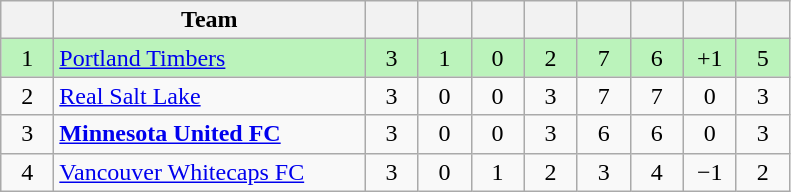<table class="wikitable" style="text-align: center;">
<tr>
<th style="width:28px;"></th>
<th style="width:200px;">Team</th>
<th width="28"></th>
<th width="28"></th>
<th width="28"></th>
<th width="28"></th>
<th width="28"></th>
<th width="28"></th>
<th width="28"></th>
<th width="28"></th>
</tr>
<tr bgcolor="#bbf3bb">
<td>1</td>
<td style="text-align:left;"> <a href='#'>Portland Timbers</a></td>
<td>3</td>
<td>1</td>
<td>0</td>
<td>2</td>
<td>7</td>
<td>6</td>
<td>+1</td>
<td>5</td>
</tr>
<tr>
<td>2</td>
<td style="text-align:left;"> <a href='#'>Real Salt Lake</a></td>
<td>3</td>
<td>0</td>
<td>0</td>
<td>3</td>
<td>7</td>
<td>7</td>
<td>0</td>
<td>3</td>
</tr>
<tr>
<td>3</td>
<td style="text-align:left;"> <strong><a href='#'>Minnesota United FC</a></strong></td>
<td>3</td>
<td>0</td>
<td>0</td>
<td>3</td>
<td>6</td>
<td>6</td>
<td>0</td>
<td>3</td>
</tr>
<tr>
<td>4</td>
<td style="text-align:left;"> <a href='#'>Vancouver Whitecaps FC</a></td>
<td>3</td>
<td>0</td>
<td>1</td>
<td>2</td>
<td>3</td>
<td>4</td>
<td>−1</td>
<td>2</td>
</tr>
</table>
